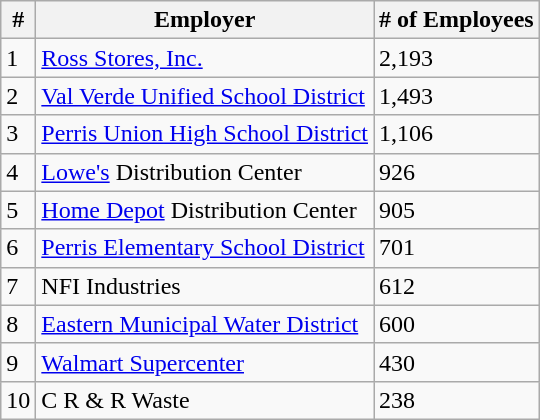<table class="wikitable">
<tr>
<th>#</th>
<th>Employer</th>
<th># of Employees</th>
</tr>
<tr>
<td>1</td>
<td><a href='#'>Ross Stores, Inc.</a></td>
<td>2,193</td>
</tr>
<tr>
<td>2</td>
<td><a href='#'>Val Verde Unified School District</a></td>
<td>1,493</td>
</tr>
<tr>
<td>3</td>
<td><a href='#'>Perris Union High School District</a></td>
<td>1,106</td>
</tr>
<tr>
<td>4</td>
<td><a href='#'>Lowe's</a> Distribution Center</td>
<td>926</td>
</tr>
<tr>
<td>5</td>
<td><a href='#'>Home Depot</a> Distribution Center</td>
<td>905</td>
</tr>
<tr>
<td>6</td>
<td><a href='#'>Perris Elementary School District</a></td>
<td>701</td>
</tr>
<tr>
<td>7</td>
<td>NFI Industries</td>
<td>612</td>
</tr>
<tr>
<td>8</td>
<td><a href='#'>Eastern Municipal Water District</a></td>
<td>600</td>
</tr>
<tr>
<td>9</td>
<td><a href='#'>Walmart Supercenter</a></td>
<td>430</td>
</tr>
<tr>
<td>10</td>
<td>C R & R Waste</td>
<td>238</td>
</tr>
</table>
